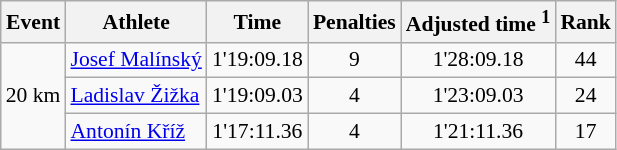<table class="wikitable" style="font-size:90%">
<tr>
<th>Event</th>
<th>Athlete</th>
<th>Time</th>
<th>Penalties</th>
<th>Adjusted time <sup>1</sup></th>
<th>Rank</th>
</tr>
<tr>
<td rowspan="3">20 km</td>
<td><a href='#'>Josef Malínský</a></td>
<td align="center">1'19:09.18</td>
<td align="center">9</td>
<td align="center">1'28:09.18</td>
<td align="center">44</td>
</tr>
<tr>
<td><a href='#'>Ladislav Žižka</a></td>
<td align="center">1'19:09.03</td>
<td align="center">4</td>
<td align="center">1'23:09.03</td>
<td align="center">24</td>
</tr>
<tr>
<td><a href='#'>Antonín Kříž</a></td>
<td align="center">1'17:11.36</td>
<td align="center">4</td>
<td align="center">1'21:11.36</td>
<td align="center">17</td>
</tr>
</table>
